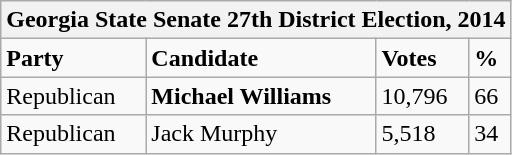<table class="wikitable">
<tr>
<th colspan="4">Georgia State Senate 27th District Election, 2014</th>
</tr>
<tr>
<td><strong>Party</strong></td>
<td><strong>Candidate</strong></td>
<td><strong>Votes</strong></td>
<td><strong>%</strong></td>
</tr>
<tr>
<td>Republican</td>
<td><strong>Michael Williams</strong></td>
<td>10,796</td>
<td>66</td>
</tr>
<tr>
<td>Republican</td>
<td>Jack Murphy</td>
<td>5,518</td>
<td>34</td>
</tr>
</table>
